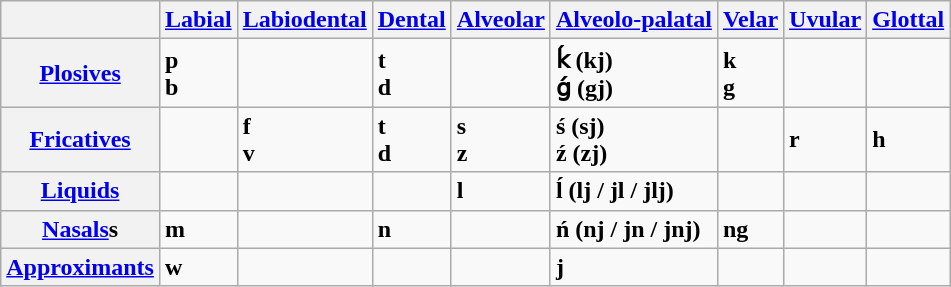<table class="wikitable">
<tr>
<th></th>
<th><a href='#'>Labial</a></th>
<th><a href='#'>Labiodental</a></th>
<th><a href='#'>Dental</a></th>
<th><a href='#'>Alveolar</a></th>
<th><a href='#'>Alveolo-palatal</a></th>
<th><a href='#'>Velar</a></th>
<th><a href='#'>Uvular</a></th>
<th><a href='#'>Glottal</a></th>
</tr>
<tr>
<th><a href='#'>Plosives</a></th>
<td><strong>p</strong> <br><strong>b</strong> </td>
<td></td>
<td><strong>t</strong> <br><strong>d</strong> </td>
<td></td>
<td><strong>ḱ (kj)</strong> <br><strong>ǵ (gj)</strong> </td>
<td><strong>k</strong> <br><strong>g</strong> </td>
<td></td>
<td></td>
</tr>
<tr>
<th><a href='#'>Fricatives</a></th>
<td></td>
<td><strong>f</strong> <br><strong>v</strong> </td>
<td><strong>t</strong> <br><strong>d</strong> </td>
<td><strong>s</strong> <br><strong>z</strong> </td>
<td><strong>ś (sj)</strong> <br><strong>ź (zj)</strong> </td>
<td></td>
<td><strong>r</strong> </td>
<td><strong>h</strong> </td>
</tr>
<tr>
<th><a href='#'>Liquids</a></th>
<td></td>
<td></td>
<td></td>
<td><strong>l</strong> </td>
<td><strong>ĺ (lj / jl / jlj)</strong> </td>
<td></td>
<td></td>
<td></td>
</tr>
<tr>
<th><a href='#'>Nasals</a>s</th>
<td><strong>m</strong> </td>
<td></td>
<td><strong>n</strong> </td>
<td></td>
<td><strong>ń (nj / jn / jnj)</strong> </td>
<td><strong>ng</strong> </td>
<td></td>
<td></td>
</tr>
<tr>
<th><a href='#'>Approximants</a></th>
<td><strong>w</strong> </td>
<td></td>
<td></td>
<td></td>
<td><strong>j</strong> </td>
<td></td>
<td></td>
<td></td>
</tr>
</table>
